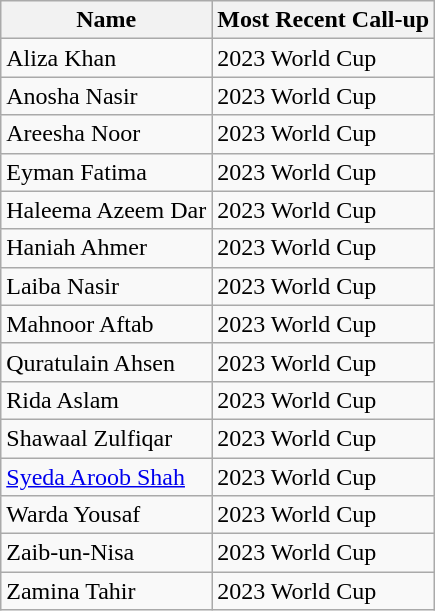<table class="wikitable sortable">
<tr>
<th>Name</th>
<th>Most Recent Call-up</th>
</tr>
<tr>
<td>Aliza Khan</td>
<td>2023 World Cup</td>
</tr>
<tr>
<td>Anosha Nasir</td>
<td>2023 World Cup</td>
</tr>
<tr>
<td>Areesha Noor</td>
<td>2023 World Cup</td>
</tr>
<tr>
<td>Eyman Fatima</td>
<td>2023 World Cup</td>
</tr>
<tr>
<td>Haleema Azeem Dar</td>
<td>2023 World Cup</td>
</tr>
<tr>
<td>Haniah Ahmer</td>
<td>2023 World Cup</td>
</tr>
<tr>
<td>Laiba Nasir</td>
<td>2023 World Cup</td>
</tr>
<tr>
<td>Mahnoor Aftab</td>
<td>2023 World Cup</td>
</tr>
<tr>
<td>Quratulain Ahsen</td>
<td>2023 World Cup</td>
</tr>
<tr>
<td>Rida Aslam</td>
<td>2023 World Cup</td>
</tr>
<tr>
<td>Shawaal Zulfiqar</td>
<td>2023 World Cup</td>
</tr>
<tr>
<td><a href='#'>Syeda Aroob Shah</a></td>
<td>2023 World Cup</td>
</tr>
<tr>
<td>Warda Yousaf</td>
<td>2023 World Cup</td>
</tr>
<tr>
<td>Zaib-un-Nisa</td>
<td>2023 World Cup</td>
</tr>
<tr>
<td>Zamina Tahir</td>
<td>2023 World Cup</td>
</tr>
</table>
